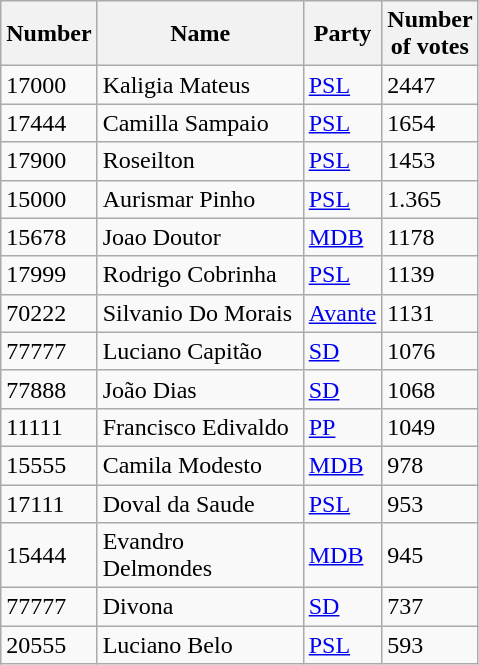<table class="wikitable sortable">
<tr>
<th style="width:30px;">Number</th>
<th style="width:130px;">Name</th>
<th style="width:30px;">Party</th>
<th style="width:30px;">Number of votes</th>
</tr>
<tr>
<td>17000</td>
<td>Kaligia Mateus</td>
<td><a href='#'>PSL</a></td>
<td>2447</td>
</tr>
<tr>
<td>17444</td>
<td>Camilla Sampaio</td>
<td><a href='#'>PSL</a></td>
<td>1654</td>
</tr>
<tr>
<td>17900</td>
<td>Roseilton</td>
<td><a href='#'>PSL</a></td>
<td>1453</td>
</tr>
<tr>
<td>15000</td>
<td>Aurismar Pinho</td>
<td><a href='#'>PSL</a></td>
<td>1.365</td>
</tr>
<tr>
<td>15678</td>
<td>Joao Doutor</td>
<td><a href='#'>MDB</a></td>
<td>1178</td>
</tr>
<tr>
<td>17999</td>
<td>Rodrigo Cobrinha</td>
<td><a href='#'>PSL</a></td>
<td>1139</td>
</tr>
<tr>
<td>70222</td>
<td>Silvanio Do Morais</td>
<td><a href='#'>Avante</a></td>
<td>1131</td>
</tr>
<tr>
<td>77777</td>
<td>Luciano Capitão</td>
<td><a href='#'>SD</a></td>
<td>1076</td>
</tr>
<tr>
<td>77888</td>
<td>João Dias</td>
<td><a href='#'>SD</a></td>
<td>1068</td>
</tr>
<tr>
<td>11111</td>
<td>Francisco Edivaldo</td>
<td><a href='#'>PP</a></td>
<td>1049</td>
</tr>
<tr>
<td>15555</td>
<td>Camila Modesto</td>
<td><a href='#'>MDB</a></td>
<td>978</td>
</tr>
<tr>
<td>17111</td>
<td>Doval da Saude</td>
<td><a href='#'>PSL</a></td>
<td>953</td>
</tr>
<tr>
<td>15444</td>
<td>Evandro Delmondes</td>
<td><a href='#'>MDB</a></td>
<td>945</td>
</tr>
<tr>
<td>77777</td>
<td>Divona</td>
<td><a href='#'>SD</a></td>
<td>737</td>
</tr>
<tr>
<td>20555</td>
<td>Luciano Belo</td>
<td><a href='#'>PSL</a></td>
<td>593</td>
</tr>
</table>
